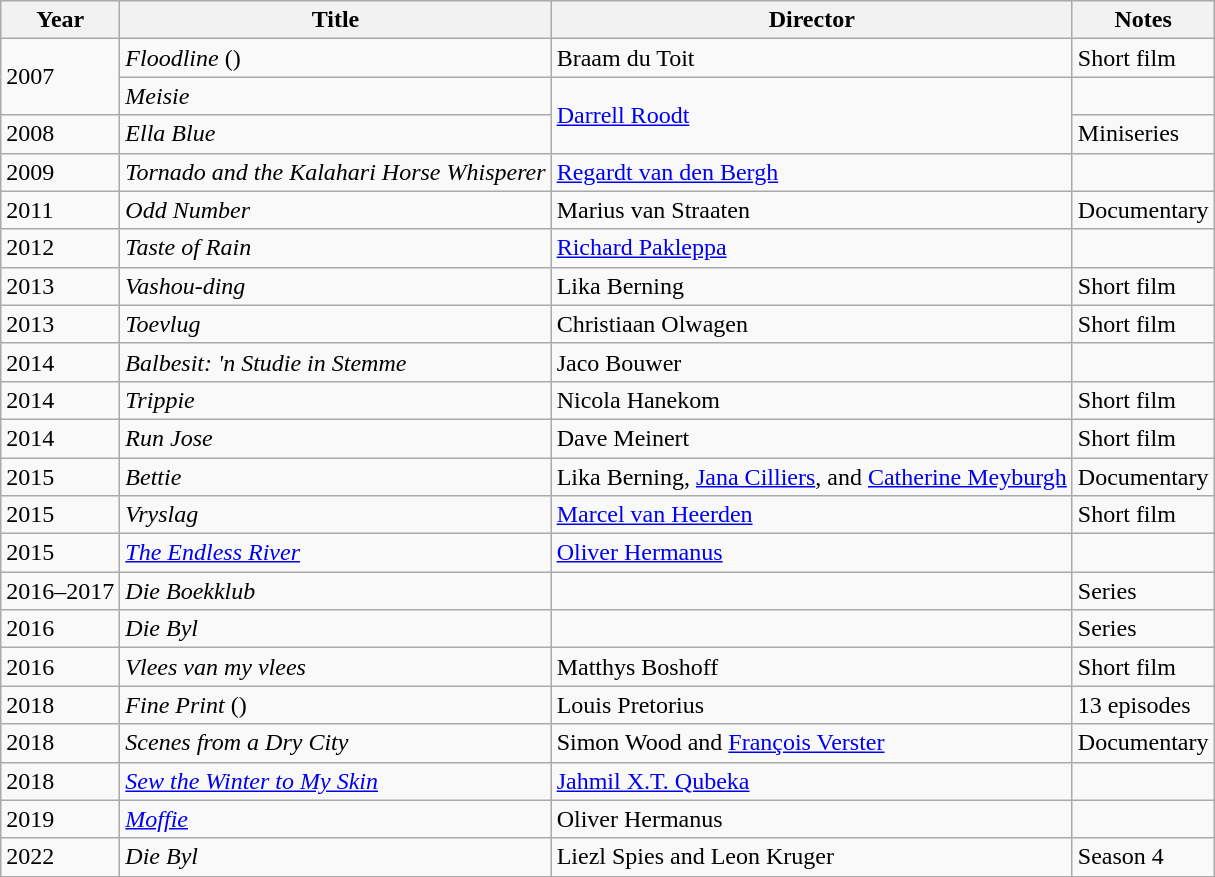<table class="wikitable">
<tr>
<th>Year</th>
<th>Title</th>
<th>Director</th>
<th>Notes</th>
</tr>
<tr>
<td rowspan="2">2007</td>
<td><em>Floodline</em> ()</td>
<td>Braam du Toit</td>
<td>Short film</td>
</tr>
<tr>
<td><em>Meisie</em></td>
<td rowspan="2"><a href='#'>Darrell Roodt</a></td>
<td></td>
</tr>
<tr>
<td>2008</td>
<td><em>Ella Blue</em></td>
<td>Miniseries</td>
</tr>
<tr>
<td>2009</td>
<td><em>Tornado and the Kalahari Horse Whisperer</em></td>
<td><a href='#'>Regardt van den Bergh</a></td>
<td></td>
</tr>
<tr>
<td>2011</td>
<td><em>Odd Number</em></td>
<td>Marius van Straaten</td>
<td>Documentary</td>
</tr>
<tr>
<td>2012</td>
<td><em>Taste of Rain</em></td>
<td><a href='#'>Richard Pakleppa</a></td>
<td></td>
</tr>
<tr>
<td>2013</td>
<td><em>Vashou-ding</em></td>
<td>Lika Berning</td>
<td>Short film</td>
</tr>
<tr>
<td>2013</td>
<td><em>Toevlug</em></td>
<td>Christiaan Olwagen</td>
<td>Short film</td>
</tr>
<tr>
<td>2014</td>
<td><em>Balbesit: 'n Studie in Stemme</em></td>
<td>Jaco Bouwer</td>
<td></td>
</tr>
<tr>
<td>2014</td>
<td><em>Trippie</em></td>
<td>Nicola Hanekom</td>
<td>Short film</td>
</tr>
<tr>
<td>2014</td>
<td><em>Run Jose</em></td>
<td>Dave Meinert</td>
<td>Short film</td>
</tr>
<tr>
<td>2015</td>
<td><em>Bettie</em></td>
<td>Lika Berning, <a href='#'>Jana Cilliers</a>, and <a href='#'>Catherine Meyburgh</a></td>
<td>Documentary</td>
</tr>
<tr>
<td>2015</td>
<td><em>Vryslag</em></td>
<td><a href='#'>Marcel van Heerden</a></td>
<td>Short film</td>
</tr>
<tr>
<td>2015</td>
<td><em><a href='#'>The Endless River</a></em></td>
<td><a href='#'>Oliver Hermanus</a></td>
<td></td>
</tr>
<tr>
<td>2016–2017</td>
<td><em>Die Boekklub</em></td>
<td></td>
<td>Series</td>
</tr>
<tr>
<td>2016</td>
<td><em>Die Byl</em></td>
<td></td>
<td>Series</td>
</tr>
<tr>
<td>2016</td>
<td><em>Vlees van my vlees</em></td>
<td>Matthys Boshoff</td>
<td>Short film</td>
</tr>
<tr>
<td>2018</td>
<td><em>Fine Print</em> ()</td>
<td>Louis Pretorius</td>
<td>13 episodes</td>
</tr>
<tr>
<td>2018</td>
<td><em>Scenes from a Dry City</em></td>
<td>Simon Wood and <a href='#'>François Verster</a></td>
<td>Documentary</td>
</tr>
<tr>
<td>2018</td>
<td><em><a href='#'>Sew the Winter to My Skin</a></em></td>
<td><a href='#'>Jahmil X.T. Qubeka</a></td>
<td></td>
</tr>
<tr>
<td>2019</td>
<td><em><a href='#'>Moffie</a></em></td>
<td>Oliver Hermanus</td>
<td></td>
</tr>
<tr>
<td>2022</td>
<td><em>Die Byl</em></td>
<td>Liezl Spies and Leon Kruger</td>
<td>Season 4</td>
</tr>
<tr>
</tr>
</table>
